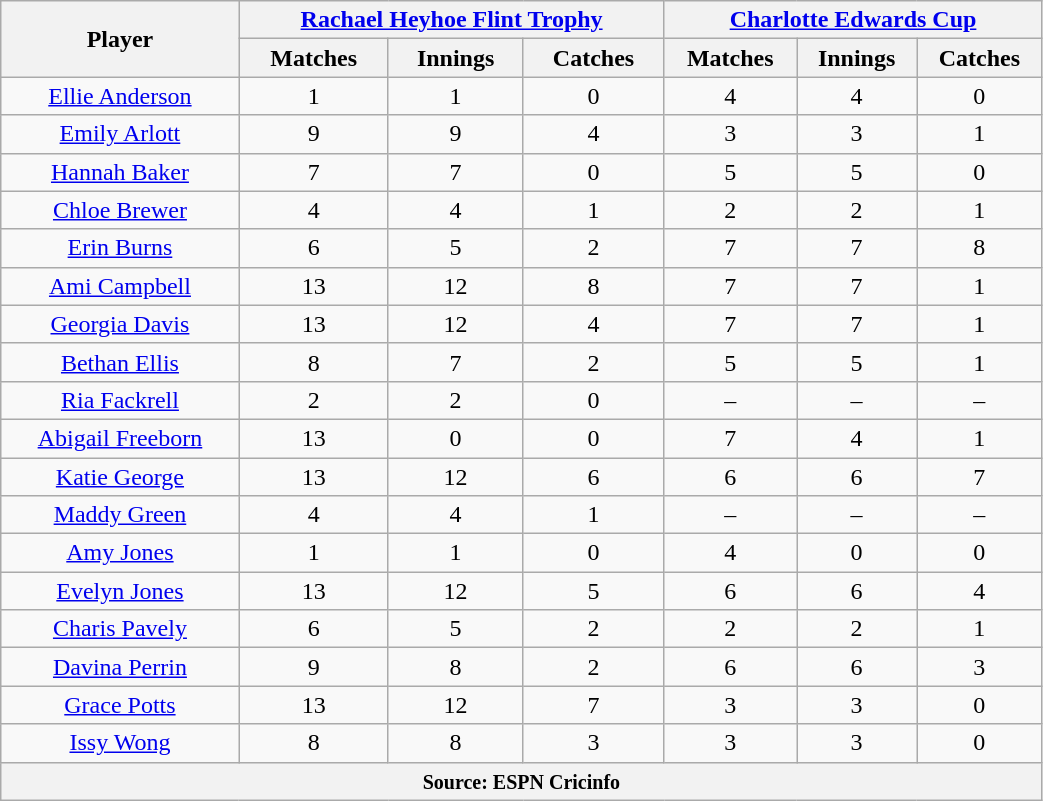<table class="wikitable" style="text-align:center; width:55%;">
<tr>
<th rowspan=2>Player</th>
<th colspan=3><a href='#'>Rachael Heyhoe Flint Trophy</a></th>
<th colspan=3><a href='#'>Charlotte Edwards Cup</a></th>
</tr>
<tr>
<th>Matches</th>
<th>Innings</th>
<th>Catches</th>
<th>Matches</th>
<th>Innings</th>
<th>Catches</th>
</tr>
<tr>
<td><a href='#'>Ellie Anderson</a></td>
<td>1</td>
<td>1</td>
<td>0</td>
<td>4</td>
<td>4</td>
<td>0</td>
</tr>
<tr>
<td><a href='#'>Emily Arlott</a></td>
<td>9</td>
<td>9</td>
<td>4</td>
<td>3</td>
<td>3</td>
<td>1</td>
</tr>
<tr>
<td><a href='#'>Hannah Baker</a></td>
<td>7</td>
<td>7</td>
<td>0</td>
<td>5</td>
<td>5</td>
<td>0</td>
</tr>
<tr>
<td><a href='#'>Chloe Brewer</a></td>
<td>4</td>
<td>4</td>
<td>1</td>
<td>2</td>
<td>2</td>
<td>1</td>
</tr>
<tr>
<td><a href='#'>Erin Burns</a></td>
<td>6</td>
<td>5</td>
<td>2</td>
<td>7</td>
<td>7</td>
<td>8</td>
</tr>
<tr>
<td><a href='#'>Ami Campbell</a></td>
<td>13</td>
<td>12</td>
<td>8</td>
<td>7</td>
<td>7</td>
<td>1</td>
</tr>
<tr>
<td><a href='#'>Georgia Davis</a></td>
<td>13</td>
<td>12</td>
<td>4</td>
<td>7</td>
<td>7</td>
<td>1</td>
</tr>
<tr>
<td><a href='#'>Bethan Ellis</a></td>
<td>8</td>
<td>7</td>
<td>2</td>
<td>5</td>
<td>5</td>
<td>1</td>
</tr>
<tr>
<td><a href='#'>Ria Fackrell</a></td>
<td>2</td>
<td>2</td>
<td>0</td>
<td>–</td>
<td>–</td>
<td>–</td>
</tr>
<tr>
<td><a href='#'>Abigail Freeborn</a></td>
<td>13</td>
<td>0</td>
<td>0</td>
<td>7</td>
<td>4</td>
<td>1</td>
</tr>
<tr>
<td><a href='#'>Katie George</a></td>
<td>13</td>
<td>12</td>
<td>6</td>
<td>6</td>
<td>6</td>
<td>7</td>
</tr>
<tr>
<td><a href='#'>Maddy Green</a></td>
<td>4</td>
<td>4</td>
<td>1</td>
<td>–</td>
<td>–</td>
<td>–</td>
</tr>
<tr>
<td><a href='#'>Amy Jones</a></td>
<td>1</td>
<td>1</td>
<td>0</td>
<td>4</td>
<td>0</td>
<td>0</td>
</tr>
<tr>
<td><a href='#'>Evelyn Jones</a></td>
<td>13</td>
<td>12</td>
<td>5</td>
<td>6</td>
<td>6</td>
<td>4</td>
</tr>
<tr>
<td><a href='#'>Charis Pavely</a></td>
<td>6</td>
<td>5</td>
<td>2</td>
<td>2</td>
<td>2</td>
<td>1</td>
</tr>
<tr>
<td><a href='#'>Davina Perrin</a></td>
<td>9</td>
<td>8</td>
<td>2</td>
<td>6</td>
<td>6</td>
<td>3</td>
</tr>
<tr>
<td><a href='#'>Grace Potts</a></td>
<td>13</td>
<td>12</td>
<td>7</td>
<td>3</td>
<td>3</td>
<td>0</td>
</tr>
<tr>
<td><a href='#'>Issy Wong</a></td>
<td>8</td>
<td>8</td>
<td>3</td>
<td>3</td>
<td>3</td>
<td>0</td>
</tr>
<tr>
<th colspan="7"><small>Source: ESPN Cricinfo</small></th>
</tr>
</table>
